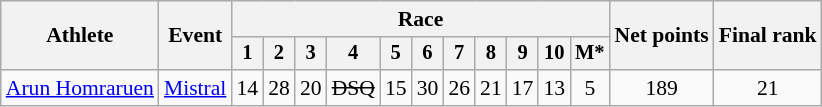<table class="wikitable" style="font-size:90%">
<tr>
<th rowspan=2>Athlete</th>
<th rowspan=2>Event</th>
<th colspan=11>Race</th>
<th rowspan=2>Net points</th>
<th rowspan=2>Final rank</th>
</tr>
<tr style="font-size:95%">
<th>1</th>
<th>2</th>
<th>3</th>
<th>4</th>
<th>5</th>
<th>6</th>
<th>7</th>
<th>8</th>
<th>9</th>
<th>10</th>
<th>M*</th>
</tr>
<tr align=center>
<td align=left><a href='#'>Arun Homraruen</a></td>
<td align=left><a href='#'>Mistral</a></td>
<td>14</td>
<td>28</td>
<td>20</td>
<td><s>DSQ</s></td>
<td>15</td>
<td>30</td>
<td>26</td>
<td>21</td>
<td>17</td>
<td>13</td>
<td>5</td>
<td>189</td>
<td>21</td>
</tr>
</table>
